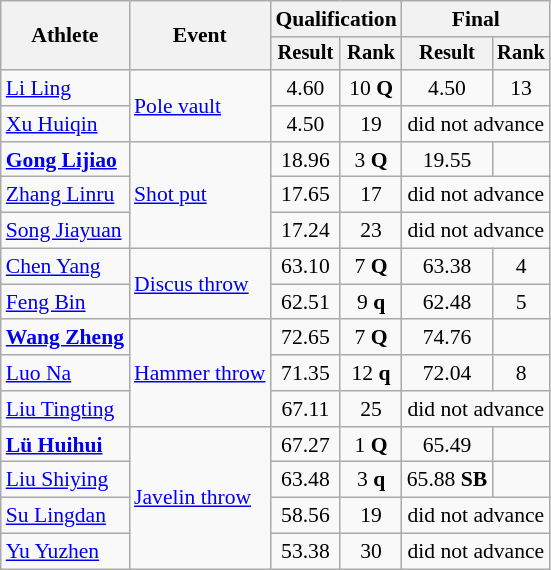<table class=wikitable style=font-size:90%>
<tr>
<th rowspan=2>Athlete</th>
<th rowspan=2>Event</th>
<th colspan=2>Qualification</th>
<th colspan=2>Final</th>
</tr>
<tr style=font-size:95%>
<th>Result</th>
<th>Rank</th>
<th>Result</th>
<th>Rank</th>
</tr>
<tr align=center>
<td align=left><a href='#'>Li Ling</a></td>
<td align=left rowspan=2><a href='#'>Pole vault</a></td>
<td>4.60</td>
<td>10 <strong>Q</strong></td>
<td>4.50</td>
<td>13</td>
</tr>
<tr align=center>
<td align=left><a href='#'>Xu Huiqin</a></td>
<td>4.50</td>
<td>19</td>
<td colspan=2>did not advance</td>
</tr>
<tr align=center>
<td align=left><strong><a href='#'>Gong Lijiao</a></strong></td>
<td align=left rowspan=3><a href='#'>Shot put</a></td>
<td>18.96</td>
<td>3 <strong>Q</strong></td>
<td>19.55</td>
<td></td>
</tr>
<tr align=center>
<td align=left><a href='#'>Zhang Linru</a></td>
<td>17.65</td>
<td>17</td>
<td colspan=2>did not advance</td>
</tr>
<tr align=center>
<td align=left><a href='#'>Song Jiayuan</a></td>
<td>17.24</td>
<td>23</td>
<td colspan=2>did not advance</td>
</tr>
<tr align=center>
<td align=left><a href='#'>Chen Yang</a></td>
<td align=left rowspan=2><a href='#'>Discus throw</a></td>
<td>63.10</td>
<td>7 <strong>Q</strong></td>
<td>63.38</td>
<td>4</td>
</tr>
<tr align=center>
<td align=left><a href='#'>Feng Bin</a></td>
<td>62.51</td>
<td>9 <strong>q</strong></td>
<td>62.48</td>
<td>5</td>
</tr>
<tr align=center>
<td align=left><strong><a href='#'>Wang Zheng</a></strong></td>
<td align=left rowspan=3><a href='#'>Hammer throw</a></td>
<td>72.65</td>
<td>7 <strong>Q</strong></td>
<td>74.76</td>
<td></td>
</tr>
<tr align=center>
<td align=left><a href='#'>Luo Na</a></td>
<td>71.35</td>
<td>12 <strong>q</strong></td>
<td>72.04</td>
<td>8</td>
</tr>
<tr align=center>
<td align=left><a href='#'>Liu Tingting</a></td>
<td>67.11</td>
<td>25</td>
<td colspan=2>did not advance</td>
</tr>
<tr align=center>
<td align=left><strong><a href='#'>Lü Huihui</a></strong></td>
<td align=left rowspan=4><a href='#'>Javelin throw</a></td>
<td>67.27</td>
<td>1 <strong>Q</strong></td>
<td>65.49</td>
<td></td>
</tr>
<tr align=center>
<td align=left><a href='#'>Liu Shiying</a></td>
<td>63.48</td>
<td>3 <strong>q</strong></td>
<td>65.88 <strong>SB</strong></td>
<td></td>
</tr>
<tr align=center>
<td align=left><a href='#'>Su Lingdan</a></td>
<td>58.56</td>
<td>19</td>
<td colspan=2>did not advance</td>
</tr>
<tr align=center>
<td align=left><a href='#'>Yu Yuzhen</a></td>
<td>53.38</td>
<td>30</td>
<td colspan=2>did not advance</td>
</tr>
</table>
